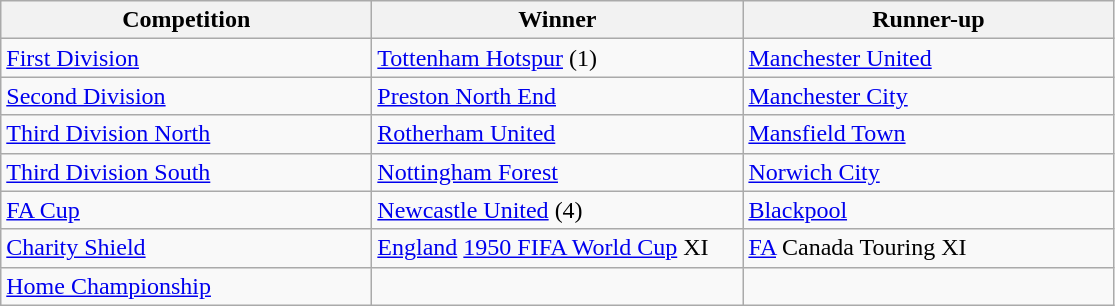<table class="wikitable">
<tr>
<th style="width:15em">Competition</th>
<th style="width:15em">Winner</th>
<th style="width:15em">Runner-up</th>
</tr>
<tr>
<td><a href='#'>First Division</a></td>
<td><a href='#'>Tottenham Hotspur</a> (1)</td>
<td><a href='#'>Manchester United</a></td>
</tr>
<tr>
<td><a href='#'>Second Division</a></td>
<td><a href='#'>Preston North End</a></td>
<td><a href='#'>Manchester City</a></td>
</tr>
<tr>
<td><a href='#'>Third Division North</a></td>
<td><a href='#'>Rotherham United</a></td>
<td><a href='#'>Mansfield Town</a></td>
</tr>
<tr>
<td><a href='#'>Third Division South</a></td>
<td><a href='#'>Nottingham Forest</a></td>
<td><a href='#'>Norwich City</a></td>
</tr>
<tr>
<td><a href='#'>FA Cup</a></td>
<td><a href='#'>Newcastle United</a> (4)</td>
<td><a href='#'>Blackpool</a></td>
</tr>
<tr>
<td><a href='#'>Charity Shield</a></td>
<td><a href='#'>England</a> <a href='#'>1950 FIFA World Cup</a> XI</td>
<td><a href='#'>FA</a> Canada Touring XI</td>
</tr>
<tr>
<td><a href='#'>Home Championship</a></td>
<td></td>
<td></td>
</tr>
</table>
